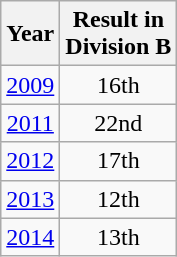<table class="wikitable" style="text-align:center">
<tr>
<th>Year</th>
<th>Result in<br>Division B</th>
</tr>
<tr>
<td><a href='#'>2009</a></td>
<td>16th</td>
</tr>
<tr>
<td><a href='#'>2011</a></td>
<td>22nd</td>
</tr>
<tr>
<td><a href='#'>2012</a></td>
<td>17th</td>
</tr>
<tr>
<td><a href='#'>2013</a></td>
<td>12th</td>
</tr>
<tr>
<td><a href='#'>2014</a></td>
<td>13th</td>
</tr>
</table>
